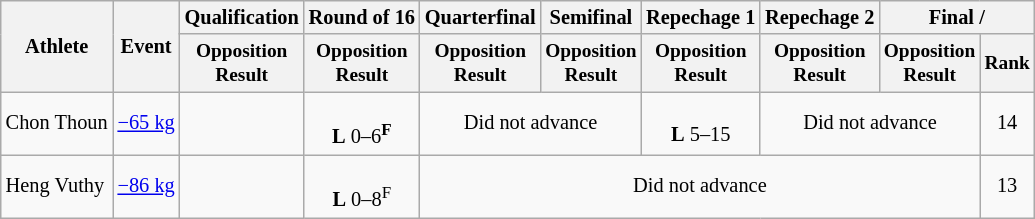<table class=wikitable style=font-size:85%;text-align:center>
<tr>
<th rowspan="2">Athlete</th>
<th rowspan="2">Event</th>
<th>Qualification</th>
<th>Round of 16</th>
<th>Quarterfinal</th>
<th>Semifinal</th>
<th>Repechage 1</th>
<th>Repechage 2</th>
<th colspan=2>Final / </th>
</tr>
<tr style="font-size: 95%">
<th>Opposition<br>Result</th>
<th>Opposition<br>Result</th>
<th>Opposition<br>Result</th>
<th>Opposition<br>Result</th>
<th>Opposition<br>Result</th>
<th>Opposition<br>Result</th>
<th>Opposition<br>Result</th>
<th>Rank</th>
</tr>
<tr>
<td align=left>Chon Thoun</td>
<td align=left><a href='#'>−65 kg</a></td>
<td></td>
<td><br><strong>L</strong> 0–6<sup><strong>F</strong></sup></td>
<td colspan=2>Did not advance</td>
<td><br><strong>L</strong> 5–15</td>
<td colspan=2>Did not advance</td>
<td>14</td>
</tr>
<tr>
<td align=left>Heng Vuthy</td>
<td align=left><a href='#'>−86 kg</a></td>
<td></td>
<td><br><strong>L</strong> 0–8<sup>F</sup></td>
<td colspan=5>Did not advance</td>
<td>13</td>
</tr>
</table>
